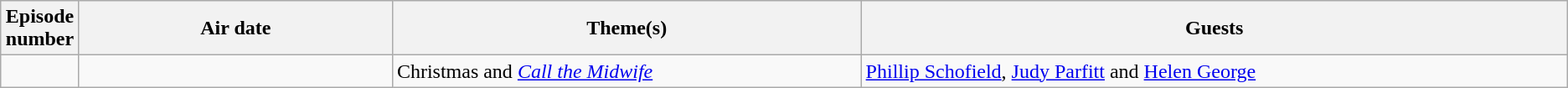<table class="wikitable">
<tr>
<th width="5%">Episode number</th>
<th width="20%">Air date</th>
<th>Theme(s)</th>
<th>Guests</th>
</tr>
<tr>
<td></td>
<td></td>
<td>Christmas and <em><a href='#'>Call the Midwife</a></em></td>
<td><a href='#'>Phillip Schofield</a>, <a href='#'>Judy Parfitt</a> and <a href='#'>Helen George</a></td>
</tr>
</table>
